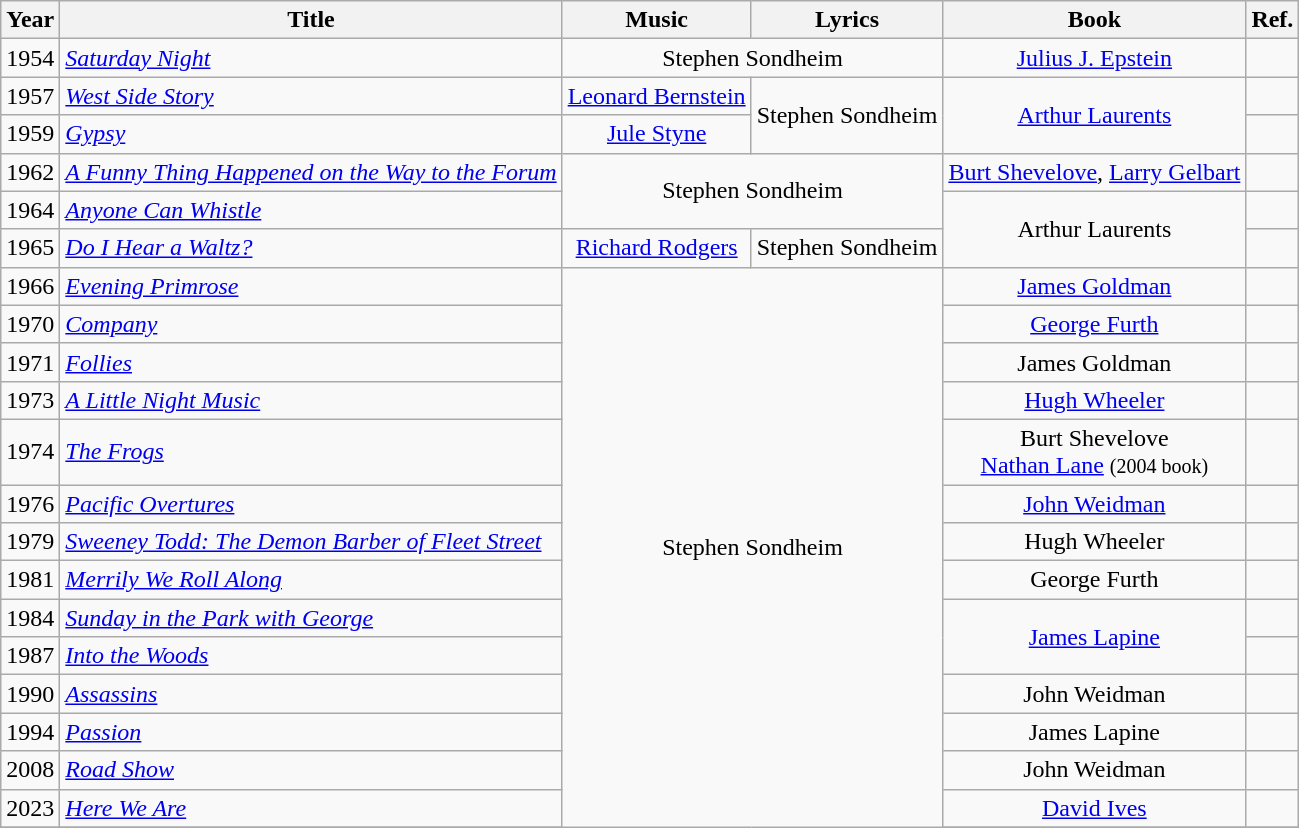<table class="wikitable">
<tr>
<th>Year</th>
<th>Title</th>
<th>Music</th>
<th>Lyrics</th>
<th>Book</th>
<th>Ref.</th>
</tr>
<tr>
<td>1954</td>
<td><em><a href='#'>Saturday Night</a></em></td>
<td colspan="2" align="center">Stephen Sondheim</td>
<td align="center"><a href='#'>Julius J. Epstein</a></td>
<td align="center"></td>
</tr>
<tr>
<td>1957</td>
<td><em><a href='#'>West Side Story</a></em></td>
<td align="center"><a href='#'>Leonard Bernstein</a></td>
<td rowspan="2" align="center">Stephen Sondheim</td>
<td rowspan="2" align="center"><a href='#'>Arthur Laurents</a></td>
<td align="center"></td>
</tr>
<tr>
<td>1959</td>
<td><em><a href='#'>Gypsy</a></em></td>
<td align="center"><a href='#'>Jule Styne</a></td>
<td align="center"></td>
</tr>
<tr>
<td>1962</td>
<td><em><a href='#'>A Funny Thing Happened on the Way to the Forum</a></em></td>
<td rowspan="2" colspan="2" align="center">Stephen Sondheim</td>
<td align="center"><a href='#'>Burt Shevelove</a>, <a href='#'>Larry Gelbart</a></td>
<td align="center"></td>
</tr>
<tr>
<td>1964</td>
<td><em><a href='#'>Anyone Can Whistle</a></em></td>
<td rowspan="2" align="center">Arthur Laurents</td>
<td align="center"></td>
</tr>
<tr>
<td>1965</td>
<td><em><a href='#'>Do I Hear a Waltz?</a></em></td>
<td align="center"><a href='#'>Richard Rodgers</a></td>
<td align="center">Stephen Sondheim</td>
<td align="center"></td>
</tr>
<tr>
<td>1966</td>
<td><em><a href='#'>Evening Primrose</a></em></td>
<td colspan="2" rowspan="15" align="center">Stephen Sondheim</td>
<td align="center"><a href='#'>James Goldman</a></td>
<td align="center"></td>
</tr>
<tr>
<td>1970</td>
<td><em><a href='#'>Company</a></em></td>
<td align="center"><a href='#'>George Furth</a></td>
<td align="center"></td>
</tr>
<tr>
<td>1971</td>
<td><em><a href='#'>Follies</a></em></td>
<td align="center">James Goldman</td>
<td align="center"></td>
</tr>
<tr>
<td>1973</td>
<td><em><a href='#'>A Little Night Music</a></em></td>
<td align="center"><a href='#'>Hugh Wheeler</a></td>
<td align="center"></td>
</tr>
<tr>
<td>1974</td>
<td><em><a href='#'>The Frogs</a></em></td>
<td align="center">Burt Shevelove<br><a href='#'>Nathan Lane</a> <small>(2004 book)</small></td>
<td align="center"></td>
</tr>
<tr>
<td>1976</td>
<td><em><a href='#'>Pacific Overtures</a></em></td>
<td align="center"><a href='#'>John Weidman</a></td>
<td align="center"></td>
</tr>
<tr>
<td>1979</td>
<td><em><a href='#'>Sweeney Todd: The Demon Barber of Fleet Street</a></em></td>
<td align="center">Hugh Wheeler</td>
<td align="center"></td>
</tr>
<tr>
<td>1981</td>
<td><em><a href='#'>Merrily We Roll Along</a></em></td>
<td align="center">George Furth</td>
<td align="center"></td>
</tr>
<tr>
<td>1984</td>
<td><em><a href='#'>Sunday in the Park with George</a></em></td>
<td rowspan="2" align="center"><a href='#'>James Lapine</a></td>
<td align="center"></td>
</tr>
<tr>
<td>1987</td>
<td><em><a href='#'>Into the Woods</a></em></td>
<td align="center"></td>
</tr>
<tr>
<td>1990</td>
<td><em><a href='#'>Assassins</a></em></td>
<td align="center">John Weidman</td>
<td align="center"></td>
</tr>
<tr>
<td>1994</td>
<td><em><a href='#'>Passion</a></em></td>
<td align="center">James Lapine</td>
<td align="center"></td>
</tr>
<tr>
<td>2008</td>
<td><em><a href='#'>Road Show</a></em></td>
<td align="center">John Weidman</td>
<td align="center"></td>
</tr>
<tr>
<td>2023</td>
<td><em><a href='#'>Here We Are</a></em></td>
<td align="center"><a href='#'>David Ives</a></td>
<td align="center"></td>
</tr>
<tr>
</tr>
</table>
